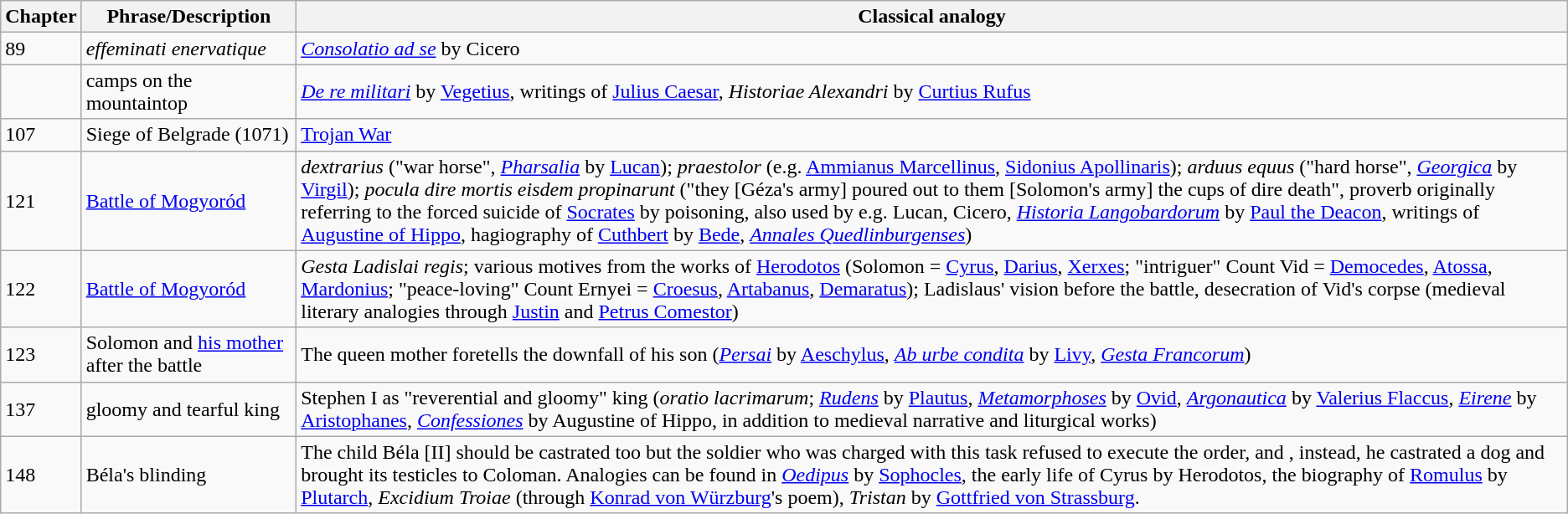<table class="wikitable">
<tr>
<th>Chapter</th>
<th>Phrase/Description</th>
<th>Classical analogy</th>
</tr>
<tr>
<td>89</td>
<td><em>effeminati enervatique</em></td>
<td><em><a href='#'>Consolatio ad se</a></em> by Cicero</td>
</tr>
<tr>
<td></td>
<td>camps on the mountaintop</td>
<td><em><a href='#'>De re militari</a></em> by <a href='#'>Vegetius</a>, writings of <a href='#'>Julius Caesar</a>, <em>Historiae Alexandri</em> by <a href='#'>Curtius Rufus</a></td>
</tr>
<tr>
<td>107</td>
<td>Siege of Belgrade (1071)</td>
<td><a href='#'>Trojan War</a></td>
</tr>
<tr>
<td>121</td>
<td><a href='#'>Battle of Mogyoród</a></td>
<td><em>dextrarius</em> ("war horse", <em><a href='#'>Pharsalia</a></em> by <a href='#'>Lucan</a>); <em>praestolor</em> (e.g. <a href='#'>Ammianus Marcellinus</a>, <a href='#'>Sidonius Apollinaris</a>); <em>arduus equus</em> ("hard horse", <em><a href='#'>Georgica</a></em> by <a href='#'>Virgil</a>); <em>pocula dire mortis eisdem propinarunt</em> ("they [Géza's army] poured out to them [Solomon's army] the cups of dire death", proverb originally referring to the forced suicide of <a href='#'>Socrates</a> by poisoning, also used by e.g. Lucan, Cicero, <em><a href='#'>Historia Langobardorum</a></em> by <a href='#'>Paul the Deacon</a>, writings of <a href='#'>Augustine of Hippo</a>, hagiography of <a href='#'>Cuthbert</a> by <a href='#'>Bede</a>, <em><a href='#'>Annales Quedlinburgenses</a></em>)</td>
</tr>
<tr>
<td>122</td>
<td><a href='#'>Battle of Mogyoród</a></td>
<td><em>Gesta Ladislai regis</em>; various motives from the works of <a href='#'>Herodotos</a> (Solomon = <a href='#'>Cyrus</a>, <a href='#'>Darius</a>, <a href='#'>Xerxes</a>; "intriguer" Count Vid = <a href='#'>Democedes</a>, <a href='#'>Atossa</a>, <a href='#'>Mardonius</a>; "peace-loving" Count Ernyei = <a href='#'>Croesus</a>, <a href='#'>Artabanus</a>, <a href='#'>Demaratus</a>); Ladislaus' vision before the battle, desecration of Vid's corpse (medieval literary analogies through <a href='#'>Justin</a> and <a href='#'>Petrus Comestor</a>)</td>
</tr>
<tr>
<td>123</td>
<td>Solomon and <a href='#'>his mother</a> after the battle</td>
<td>The queen mother foretells the downfall of his son (<em><a href='#'>Persai</a></em> by <a href='#'>Aeschylus</a>, <em><a href='#'>Ab urbe condita</a></em> by <a href='#'>Livy</a>, <em><a href='#'>Gesta Francorum</a></em>)</td>
</tr>
<tr>
<td>137</td>
<td>gloomy and tearful king</td>
<td>Stephen I as "reverential and gloomy" king (<em>oratio lacrimarum</em>; <em><a href='#'>Rudens</a></em> by <a href='#'>Plautus</a>, <em><a href='#'>Metamorphoses</a></em> by <a href='#'>Ovid</a>, <em><a href='#'>Argonautica</a></em> by <a href='#'>Valerius Flaccus</a>, <em><a href='#'>Eirene</a></em> by <a href='#'>Aristophanes</a>, <em><a href='#'>Confessiones</a></em> by Augustine of Hippo, in addition to medieval narrative and liturgical works)</td>
</tr>
<tr>
<td>148</td>
<td>Béla's blinding</td>
<td>The child Béla [II] should be castrated too but the soldier who was charged with this task refused to execute the order, and , instead, he castrated a dog and brought its testicles to Coloman. Analogies can be found in <em><a href='#'>Oedipus</a></em> by <a href='#'>Sophocles</a>, the early life of Cyrus by Herodotos, the biography of <a href='#'>Romulus</a> by <a href='#'>Plutarch</a>, <em>Excidium Troiae</em> (through <a href='#'>Konrad von Würzburg</a>'s poem), <em>Tristan</em> by <a href='#'>Gottfried von Strassburg</a>.</td>
</tr>
</table>
